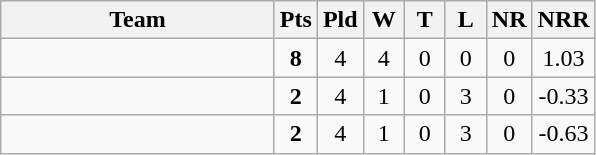<table class="wikitable" style="text-align:center;">
<tr>
<th width=175>Team</th>
<th style="width:20px;" abbr="Points">Pts</th>
<th style="width:20px;" abbr="Played">Pld</th>
<th style="width:20px;" abbr="Won">W</th>
<th style="width:20px;" abbr="Tied">T</th>
<th style="width:20px;" abbr="Lost">L</th>
<th style="width:20px;" abbr="No result">NR</th>
<th style="width:20px;" abbr="Net run rate">NRR</th>
</tr>
<tr>
<td style="text-align:left;"></td>
<td><strong>8</strong></td>
<td>4</td>
<td>4</td>
<td>0</td>
<td>0</td>
<td>0</td>
<td>1.03</td>
</tr>
<tr>
<td style="text-align:left;"></td>
<td><strong>2</strong></td>
<td>4</td>
<td>1</td>
<td>0</td>
<td>3</td>
<td>0</td>
<td>-0.33</td>
</tr>
<tr>
<td style="text-align:left;"></td>
<td><strong>2</strong></td>
<td>4</td>
<td>1</td>
<td>0</td>
<td>3</td>
<td>0</td>
<td>-0.63</td>
</tr>
</table>
